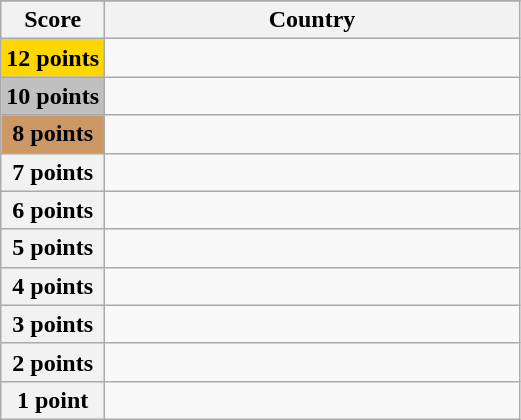<table class="wikitable">
<tr>
</tr>
<tr>
<th scope="col" width="20%">Score</th>
<th scope="col">Country</th>
</tr>
<tr>
<th scope="row" style="background:gold">12 points</th>
<td></td>
</tr>
<tr>
<th scope="row" style="background:silver">10 points</th>
<td></td>
</tr>
<tr>
<th scope="row" style="background:#CC9966">8 points</th>
<td></td>
</tr>
<tr>
<th scope="row">7 points</th>
<td></td>
</tr>
<tr>
<th scope="row">6 points</th>
<td></td>
</tr>
<tr>
<th scope="row">5 points</th>
<td></td>
</tr>
<tr>
<th scope="row">4 points</th>
<td></td>
</tr>
<tr>
<th scope="row">3 points</th>
<td></td>
</tr>
<tr>
<th scope="row">2 points</th>
<td></td>
</tr>
<tr>
<th scope="row">1 point</th>
<td></td>
</tr>
</table>
